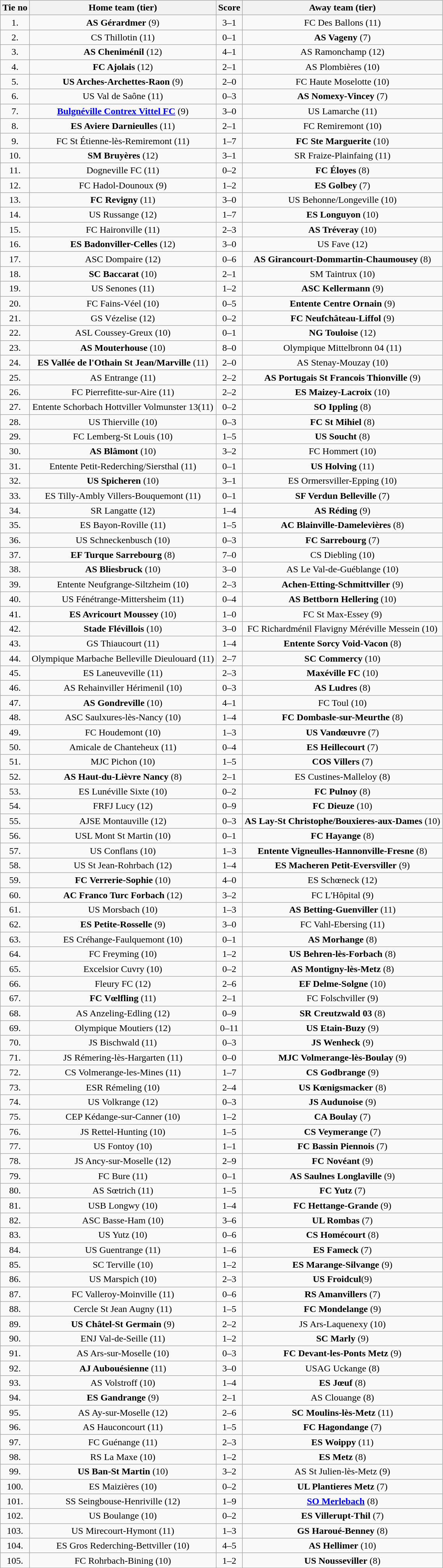<table class="wikitable" style="text-align: center">
<tr>
<th>Tie no</th>
<th>Home team (tier)</th>
<th>Score</th>
<th>Away team (tier)</th>
</tr>
<tr>
<td>1.</td>
<td><strong>AS Gérardmer</strong> (9)</td>
<td>3–1</td>
<td>FC Des Ballons (11)</td>
</tr>
<tr>
<td>2.</td>
<td>CS Thillotin (11)</td>
<td>0–1</td>
<td><strong>AS Vageny</strong> (7)</td>
</tr>
<tr>
<td>3.</td>
<td><strong>AS Cheniménil</strong> (12)</td>
<td>4–1</td>
<td>AS Ramonchamp (12)</td>
</tr>
<tr>
<td>4.</td>
<td><strong>FC Ajolais</strong> (12)</td>
<td>2–1</td>
<td>AS Plombières (10)</td>
</tr>
<tr>
<td>5.</td>
<td><strong>US Arches-Archettes-Raon </strong> (9)</td>
<td>2–0</td>
<td>FC Haute Moselotte (10)</td>
</tr>
<tr>
<td>6.</td>
<td>US Val de Saône (11)</td>
<td>0–3</td>
<td><strong>AS Nomexy-Vincey</strong> (7)</td>
</tr>
<tr>
<td>7.</td>
<td><strong><a href='#'>Bulgnéville Contrex Vittel FC</a></strong> (9)</td>
<td>3–0</td>
<td>US Lamarche (11)</td>
</tr>
<tr>
<td>8.</td>
<td><strong>ES Aviere Darnieulles</strong> (11)</td>
<td>2–1</td>
<td>FC Remiremont (10)</td>
</tr>
<tr>
<td>9.</td>
<td>FC St Étienne-lès-Remiremont (11)</td>
<td>1–7</td>
<td><strong>FC Ste Marguerite</strong> (10)</td>
</tr>
<tr>
<td>10.</td>
<td><strong>SM Bruyères</strong> (12)</td>
<td>3–1</td>
<td>SR Fraize-Plainfaing (11)</td>
</tr>
<tr>
<td>11.</td>
<td>Dogneville FC (11)</td>
<td>0–2</td>
<td><strong>FC Éloyes</strong> (8)</td>
</tr>
<tr>
<td>12.</td>
<td>FC Hadol-Dounoux (9)</td>
<td>1–2</td>
<td><strong>ES Golbey</strong> (7)</td>
</tr>
<tr>
<td>13.</td>
<td><strong>FC Revigny</strong> (11)</td>
<td>3–0</td>
<td>US Behonne/Longeville (10)</td>
</tr>
<tr>
<td>14.</td>
<td>US Russange (12)</td>
<td>1–7</td>
<td><strong>ES Longuyon</strong> (10)</td>
</tr>
<tr>
<td>15.</td>
<td>FC Haironville (11)</td>
<td>2–3 </td>
<td><strong>AS Tréveray</strong> (10)</td>
</tr>
<tr>
<td>16.</td>
<td><strong>ES Badonviller-Celles</strong> (12)</td>
<td>3–0</td>
<td>US Fave (12)</td>
</tr>
<tr>
<td>17.</td>
<td>ASC Dompaire (12)</td>
<td>0–6</td>
<td><strong>AS Girancourt-Dommartin-Chaumousey</strong> (8)</td>
</tr>
<tr>
<td>18.</td>
<td><strong>SC Baccarat</strong> (10)</td>
<td>2–1</td>
<td>SM Taintrux (10)</td>
</tr>
<tr>
<td>19.</td>
<td>US Senones (11)</td>
<td>1–2</td>
<td><strong>ASC Kellermann</strong> (9)</td>
</tr>
<tr>
<td>20.</td>
<td>FC Fains-Véel (10)</td>
<td>0–5</td>
<td><strong>Entente Centre Ornain</strong> (9)</td>
</tr>
<tr>
<td>21.</td>
<td>GS Vézelise (12)</td>
<td>0–2</td>
<td><strong>FC Neufchâteau-Liffol</strong> (9)</td>
</tr>
<tr>
<td>22.</td>
<td>ASL Coussey-Greux (10)</td>
<td>0–1</td>
<td><strong>NG Touloise</strong> (12)</td>
</tr>
<tr>
<td>23.</td>
<td><strong>AS Mouterhouse</strong> (10)</td>
<td>8–0</td>
<td>Olympique Mittelbronn 04 (11)</td>
</tr>
<tr>
<td>24.</td>
<td><strong>ES Vallée de l'Othain St Jean/Marville</strong> (11)</td>
<td>2–0</td>
<td>AS Stenay-Mouzay (10)</td>
</tr>
<tr>
<td>25.</td>
<td>AS Entrange (11)</td>
<td>2–2 </td>
<td><strong>AS Portugais St Francois Thionville</strong> (9)</td>
</tr>
<tr>
<td>26.</td>
<td>FC Pierrefitte-sur-Aire (11)</td>
<td>2–2 </td>
<td><strong>ES Maizey-Lacroix</strong> (10)</td>
</tr>
<tr>
<td>27.</td>
<td>Entente Schorbach Hottviller Volmunster 13(11)</td>
<td>0–2</td>
<td><strong>SO Ippling</strong> (8)</td>
</tr>
<tr>
<td>28.</td>
<td>US Thierville (10)</td>
<td>0–3</td>
<td><strong>FC St Mihiel</strong> (8)</td>
</tr>
<tr>
<td>29.</td>
<td>FC Lemberg-St Louis (10)</td>
<td>1–5</td>
<td><strong>US Soucht</strong> (8)</td>
</tr>
<tr>
<td>30.</td>
<td><strong>AS Blâmont</strong> (10)</td>
<td>3–2</td>
<td>FC Hommert (10)</td>
</tr>
<tr>
<td>31.</td>
<td>Entente Petit-Rederching/Siersthal (11)</td>
<td>0–1</td>
<td><strong>US Holving</strong> (11)</td>
</tr>
<tr>
<td>32.</td>
<td><strong>US Spicheren</strong> (10)</td>
<td>3–1</td>
<td>ES Ormersviller-Epping (10)</td>
</tr>
<tr>
<td>33.</td>
<td>ES Tilly-Ambly Villers-Bouquemont (11)</td>
<td>0–1</td>
<td><strong>SF Verdun Belleville</strong> (7)</td>
</tr>
<tr>
<td>34.</td>
<td>SR Langatte (12)</td>
<td>1–4</td>
<td><strong>AS Réding</strong> (9)</td>
</tr>
<tr>
<td>35.</td>
<td>ES Bayon-Roville (11)</td>
<td>1–5</td>
<td><strong>AC Blainville-Damelevières</strong> (8)</td>
</tr>
<tr>
<td>36.</td>
<td>US Schneckenbusch (10)</td>
<td>0–3</td>
<td><strong>FC Sarrebourg</strong> (7)</td>
</tr>
<tr>
<td>37.</td>
<td><strong>EF Turque Sarrebourg</strong> (8)</td>
<td>7–0</td>
<td>CS Diebling (10)</td>
</tr>
<tr>
<td>38.</td>
<td><strong>AS Bliesbruck</strong> (10)</td>
<td>3–0</td>
<td>AS Le Val-de-Guéblange (10)</td>
</tr>
<tr>
<td>39.</td>
<td>Entente Neufgrange-Siltzheim (10)</td>
<td>2–3</td>
<td><strong>Achen-Etting-Schmittviller</strong> (9)</td>
</tr>
<tr>
<td>40.</td>
<td>US Fénétrange-Mittersheim (11)</td>
<td>0–4</td>
<td><strong>AS Bettborn Hellering</strong> (10)</td>
</tr>
<tr>
<td>41.</td>
<td><strong>ES Avricourt Moussey</strong> (10)</td>
<td>1–0</td>
<td>FC St Max-Essey (9)</td>
</tr>
<tr>
<td>42.</td>
<td><strong>Stade Flévillois</strong> (10)</td>
<td>3–0</td>
<td>FC Richardménil Flavigny Méréville Messein (10)</td>
</tr>
<tr>
<td>43.</td>
<td>GS Thiaucourt (11)</td>
<td>1–4 </td>
<td><strong>Entente Sorcy Void-Vacon</strong> (8)</td>
</tr>
<tr>
<td>44.</td>
<td>Olympique Marbache Belleville Dieulouard (11)</td>
<td>2–7</td>
<td><strong>SC Commercy</strong> (10)</td>
</tr>
<tr>
<td>45.</td>
<td>ES Laneuveville (11)</td>
<td>2–3</td>
<td><strong>Maxéville FC</strong> (10)</td>
</tr>
<tr>
<td>46.</td>
<td>AS Rehainviller Hérimenil (10)</td>
<td>0–3</td>
<td><strong>AS Ludres</strong> (8)</td>
</tr>
<tr>
<td>47.</td>
<td><strong>AS Gondreville</strong> (10)</td>
<td>4–1</td>
<td>FC Toul (10)</td>
</tr>
<tr>
<td>48.</td>
<td>ASC Saulxures-lès-Nancy (10)</td>
<td>1–4</td>
<td><strong>FC Dombasle-sur-Meurthe</strong> (8)</td>
</tr>
<tr>
<td>49.</td>
<td>FC Houdemont (10)</td>
<td>1–3</td>
<td><strong>US Vandœuvre</strong> (7)</td>
</tr>
<tr>
<td>50.</td>
<td>Amicale de Chanteheux (11)</td>
<td>0–4</td>
<td><strong>ES Heillecourt</strong> (7)</td>
</tr>
<tr>
<td>51.</td>
<td>MJC Pichon (10)</td>
<td>1–5</td>
<td><strong>COS Villers</strong> (7)</td>
</tr>
<tr>
<td>52.</td>
<td><strong>AS Haut-du-Lièvre Nancy</strong> (8)</td>
<td>2–1</td>
<td>ES Custines-Malleloy (8)</td>
</tr>
<tr>
<td>53.</td>
<td>ES Lunéville Sixte (10)</td>
<td>0–2</td>
<td><strong>FC Pulnoy</strong> (8)</td>
</tr>
<tr>
<td>54.</td>
<td>FRFJ Lucy (12)</td>
<td>0–9</td>
<td><strong>FC Dieuze</strong> (10)</td>
</tr>
<tr>
<td>55.</td>
<td>AJSE Montauville (12)</td>
<td>0–3</td>
<td><strong>AS Lay-St Christophe/Bouxieres-aux-Dames</strong> (10)</td>
</tr>
<tr>
<td>56.</td>
<td>USL Mont St Martin (10)</td>
<td>0–1</td>
<td><strong>FC Hayange</strong> (8)</td>
</tr>
<tr>
<td>57.</td>
<td>US Conflans (10)</td>
<td>1–3 </td>
<td><strong>Entente Vigneulles-Hannonville-Fresne</strong> (8)</td>
</tr>
<tr>
<td>58.</td>
<td>US St Jean-Rohrbach (12)</td>
<td>1–4</td>
<td><strong>ES Macheren Petit-Eversviller</strong> (9)</td>
</tr>
<tr>
<td>59.</td>
<td><strong>FC Verrerie-Sophie</strong> (10)</td>
<td>4–0</td>
<td>ES Schœneck (12)</td>
</tr>
<tr>
<td>60.</td>
<td><strong>AC Franco Turc Forbach</strong> (12)</td>
<td>3–2</td>
<td>FC L'Hôpital (9)</td>
</tr>
<tr>
<td>61.</td>
<td>US Morsbach (10)</td>
<td>1–3</td>
<td><strong>AS Betting-Guenviller</strong> (11)</td>
</tr>
<tr>
<td>62.</td>
<td><strong>ES Petite-Rosselle</strong> (9)</td>
<td>3–0 </td>
<td>FC Vahl-Ebersing (11)</td>
</tr>
<tr>
<td>63.</td>
<td>ES Créhange-Faulquemont (10)</td>
<td>0–1</td>
<td><strong>AS Morhange</strong> (8)</td>
</tr>
<tr>
<td>64.</td>
<td>FC Freyming (10)</td>
<td>1–2</td>
<td><strong>US Behren-lès-Forbach</strong> (8)</td>
</tr>
<tr>
<td>65.</td>
<td>Excelsior Cuvry (10)</td>
<td>0–2</td>
<td><strong>AS Montigny-lès-Metz</strong> (8)</td>
</tr>
<tr>
<td>66.</td>
<td>Fleury FC (12)</td>
<td>2–6</td>
<td><strong>EF Delme-Solgne</strong> (10)</td>
</tr>
<tr>
<td>67.</td>
<td><strong>FC Vœlfling</strong> (11)</td>
<td>2–1 </td>
<td>FC Folschviller (9)</td>
</tr>
<tr>
<td>68.</td>
<td>AS Anzeling-Edling (12)</td>
<td>0–9</td>
<td><strong>SR Creutzwald 03</strong> (8)</td>
</tr>
<tr>
<td>69.</td>
<td>Olympique Moutiers (12)</td>
<td>0–11</td>
<td><strong>US Etain-Buzy</strong> (9)</td>
</tr>
<tr>
<td>70.</td>
<td>JS Bischwald (11)</td>
<td>0–3</td>
<td><strong>JS Wenheck</strong> (9)</td>
</tr>
<tr>
<td>71.</td>
<td>JS Rémering-lès-Hargarten (11)</td>
<td>0–0 </td>
<td><strong>MJC Volmerange-lès-Boulay</strong> (9)</td>
</tr>
<tr>
<td>72.</td>
<td>CS Volmerange-les-Mines (11)</td>
<td>1–7</td>
<td><strong>CS Godbrange</strong> (9)</td>
</tr>
<tr>
<td>73.</td>
<td>ESR Rémeling (10)</td>
<td>2–4</td>
<td><strong>US Kœnigsmacker</strong> (8)</td>
</tr>
<tr>
<td>74.</td>
<td>US Volkrange (12)</td>
<td>0–3</td>
<td><strong>JS Audunoise</strong> (9)</td>
</tr>
<tr>
<td>75.</td>
<td>CEP Kédange-sur-Canner (10)</td>
<td>1–2 </td>
<td><strong>CA Boulay</strong> (7)</td>
</tr>
<tr>
<td>76.</td>
<td>JS Rettel-Hunting (10)</td>
<td>1–5</td>
<td><strong>CS Veymerange</strong> (7)</td>
</tr>
<tr>
<td>77.</td>
<td>US Fontoy (10)</td>
<td>1–1 </td>
<td><strong>FC Bassin Piennois</strong> (7)</td>
</tr>
<tr>
<td>78.</td>
<td>JS Ancy-sur-Moselle (12)</td>
<td>2–9</td>
<td><strong>FC Novéant</strong> (9)</td>
</tr>
<tr>
<td>79.</td>
<td>FC Bure (11)</td>
<td>0–1</td>
<td><strong>AS Saulnes Longlaville</strong> (9)</td>
</tr>
<tr>
<td>80.</td>
<td>AS Sœtrich (11)</td>
<td>1–5</td>
<td><strong>FC Yutz</strong> (7)</td>
</tr>
<tr>
<td>81.</td>
<td>USB Longwy (10)</td>
<td>1–4</td>
<td><strong>FC Hettange-Grande</strong> (9)</td>
</tr>
<tr>
<td>82.</td>
<td>ASC Basse-Ham (10)</td>
<td>3–6</td>
<td><strong>UL Rombas</strong> (7)</td>
</tr>
<tr>
<td>83.</td>
<td>US Yutz (10)</td>
<td>0–6</td>
<td><strong>CS Homécourt</strong> (8)</td>
</tr>
<tr>
<td>84.</td>
<td>US Guentrange (11)</td>
<td>1–6</td>
<td><strong>ES Fameck</strong> (7)</td>
</tr>
<tr>
<td>85.</td>
<td>SC Terville (10)</td>
<td>1–2</td>
<td><strong>ES Marange-Silvange</strong> (9)</td>
</tr>
<tr>
<td>86.</td>
<td>US Marspich (10)</td>
<td>2–3</td>
<td><strong>US Froidcul</strong>(9)</td>
</tr>
<tr>
<td>87.</td>
<td>FC Valleroy-Moinville (11)</td>
<td>0–6</td>
<td><strong>RS Amanvillers</strong> (7)</td>
</tr>
<tr>
<td>88.</td>
<td>Cercle St Jean Augny (11)</td>
<td>1–5</td>
<td><strong>FC Mondelange</strong> (9)</td>
</tr>
<tr>
<td>89.</td>
<td><strong>US Châtel-St Germain</strong> (9)</td>
<td>2–2 </td>
<td>JS Ars-Laquenexy (10)</td>
</tr>
<tr>
<td>90.</td>
<td>ENJ Val-de-Seille (11)</td>
<td>1–2 </td>
<td><strong>SC Marly</strong> (9)</td>
</tr>
<tr>
<td>91.</td>
<td>AS Ars-sur-Moselle (10)</td>
<td>0–3</td>
<td><strong>FC Devant-les-Ponts Metz</strong> (9)</td>
</tr>
<tr>
<td>92.</td>
<td><strong>AJ Aubouésienne</strong> (11)</td>
<td>3–0 </td>
<td>USAG Uckange (8)</td>
</tr>
<tr>
<td>93.</td>
<td>AS Volstroff (10)</td>
<td>1–4</td>
<td><strong>ES Jœuf</strong> (8)</td>
</tr>
<tr>
<td>94.</td>
<td><strong>ES Gandrange</strong> (9)</td>
<td>2–1</td>
<td>AS Clouange (8)</td>
</tr>
<tr>
<td>95.</td>
<td>AS Ay-sur-Moselle (12)</td>
<td>2–6 </td>
<td><strong>SC Moulins-lès-Metz</strong> (11)</td>
</tr>
<tr>
<td>96.</td>
<td>AS Hauconcourt (11)</td>
<td>1–5</td>
<td><strong>FC Hagondange</strong> (7)</td>
</tr>
<tr>
<td>97.</td>
<td>FC Guénange (11)</td>
<td>2–3</td>
<td><strong>ES Woippy</strong> (11)</td>
</tr>
<tr>
<td>98.</td>
<td>RS La Maxe (10)</td>
<td>1–2</td>
<td><strong>ES Metz</strong> (8)</td>
</tr>
<tr>
<td>99.</td>
<td><strong>US Ban-St Martin</strong> (10)</td>
<td>3–2</td>
<td>AS St Julien-lès-Metz (9)</td>
</tr>
<tr>
<td>100.</td>
<td>ES Maizières (10)</td>
<td>0–2</td>
<td><strong>UL Plantieres Metz</strong> (7)</td>
</tr>
<tr>
<td>101.</td>
<td>SS Seingbouse-Henriville (12)</td>
<td>1–9</td>
<td><strong><a href='#'>SO Merlebach</a></strong> (8)</td>
</tr>
<tr>
<td>102.</td>
<td>US Boulange (10)</td>
<td>0–2</td>
<td><strong>ES Villerupt-Thil</strong> (7)</td>
</tr>
<tr>
<td>103.</td>
<td>US Mirecourt-Hymont (11)</td>
<td>1–3 </td>
<td><strong>GS Haroué-Benney</strong> (8)</td>
</tr>
<tr>
<td>104.</td>
<td>ES Gros Rederching-Bettviller (10)</td>
<td>4–5</td>
<td><strong>AS Hellimer</strong> (10)</td>
</tr>
<tr>
<td>105.</td>
<td>FC Rohrbach-Bining (10)</td>
<td>1–2</td>
<td><strong>US Nousseviller</strong> (8)</td>
</tr>
</table>
